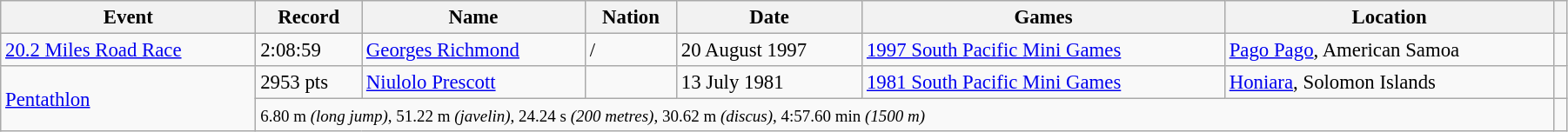<table class="wikitable" style="font-size:95%; width: 95%;">
<tr>
<th>Event</th>
<th>Record</th>
<th>Name</th>
<th>Nation</th>
<th>Date</th>
<th>Games</th>
<th>Location</th>
<th></th>
</tr>
<tr>
<td><a href='#'>20.2 Miles Road Race</a></td>
<td>2:08:59</td>
<td><a href='#'>Georges Richmond</a></td>
<td>/</td>
<td>20 August 1997</td>
<td><a href='#'>1997 South Pacific Mini Games</a></td>
<td><a href='#'>Pago Pago</a>, American Samoa</td>
<td></td>
</tr>
<tr>
<td rowspan=2><a href='#'>Pentathlon</a></td>
<td>2953 pts</td>
<td><a href='#'>Niulolo Prescott</a></td>
<td></td>
<td>13 July 1981</td>
<td><a href='#'>1981 South Pacific Mini Games</a></td>
<td><a href='#'>Honiara</a>, Solomon Islands</td>
<td></td>
</tr>
<tr>
<td colspan=6><small>6.80 m <em>(long jump)</em>, 51.22 m <em>(javelin)</em>, 24.24 s <em>(200 metres)</em>, 30.62 m <em>(discus)</em>, 4:57.60 min <em>(1500 m)</em></small></td>
</tr>
</table>
